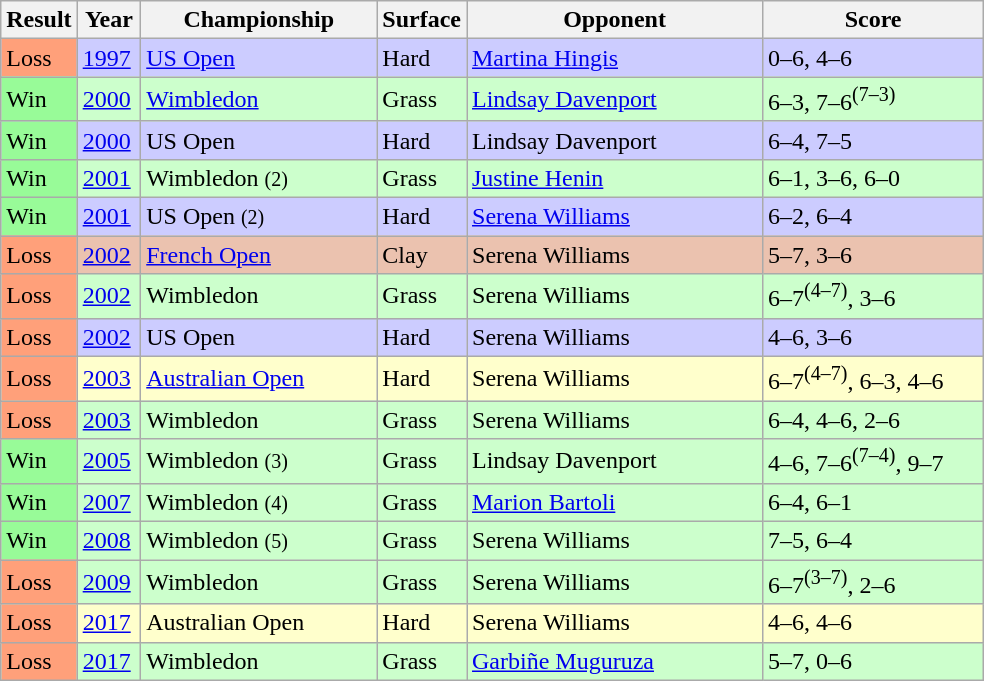<table class="sortable wikitable">
<tr>
<th style="width:40px">Result</th>
<th style="width:35px">Year</th>
<th style="width:150px">Championship</th>
<th style="width:50px">Surface</th>
<th style="width:190px">Opponent</th>
<th style="width:140px" class="unsortable">Score</th>
</tr>
<tr style="background:#ccf;">
<td style="background:#ffa07a;">Loss</td>
<td><a href='#'>1997</a></td>
<td><a href='#'>US Open</a></td>
<td>Hard</td>
<td> <a href='#'>Martina Hingis</a></td>
<td>0–6, 4–6</td>
</tr>
<tr style="background:#cfc;">
<td style="background:#98fb98;">Win</td>
<td><a href='#'>2000</a></td>
<td><a href='#'>Wimbledon</a></td>
<td>Grass</td>
<td> <a href='#'>Lindsay Davenport</a></td>
<td>6–3, 7–6<sup>(7–3)</sup></td>
</tr>
<tr style="background:#ccf;">
<td style="background:#98fb98;">Win</td>
<td><a href='#'>2000</a></td>
<td>US Open</td>
<td>Hard</td>
<td> Lindsay Davenport</td>
<td>6–4, 7–5</td>
</tr>
<tr style="background:#cfc;">
<td style="background:#98fb98;">Win</td>
<td><a href='#'>2001</a></td>
<td>Wimbledon <small>(2)</small></td>
<td>Grass</td>
<td> <a href='#'>Justine Henin</a></td>
<td>6–1, 3–6, 6–0</td>
</tr>
<tr style="background:#ccf;">
<td style="background:#98fb98;">Win</td>
<td><a href='#'>2001</a></td>
<td>US Open <small>(2)</small></td>
<td>Hard</td>
<td> <a href='#'>Serena Williams</a></td>
<td>6–2, 6–4</td>
</tr>
<tr style="background:#ebc2af;">
<td style="background:#ffa07a;">Loss</td>
<td><a href='#'>2002</a></td>
<td><a href='#'>French Open</a></td>
<td>Clay</td>
<td> Serena Williams</td>
<td>5–7, 3–6</td>
</tr>
<tr style="background:#cfc;">
<td style="background:#ffa07a;">Loss</td>
<td><a href='#'>2002</a></td>
<td>Wimbledon</td>
<td>Grass</td>
<td> Serena Williams</td>
<td>6–7<sup>(4–7)</sup>, 3–6</td>
</tr>
<tr style="background:#ccf;">
<td style="background:#ffa07a;">Loss</td>
<td><a href='#'>2002</a></td>
<td>US Open</td>
<td>Hard</td>
<td> Serena Williams</td>
<td>4–6, 3–6</td>
</tr>
<tr style="background:#ffc;">
<td style="background:#ffa07a;">Loss</td>
<td><a href='#'>2003</a></td>
<td><a href='#'>Australian Open</a></td>
<td>Hard</td>
<td> Serena Williams</td>
<td>6–7<sup>(4–7)</sup>, 6–3, 4–6</td>
</tr>
<tr style="background:#cfc;">
<td style="background:#ffa07a;">Loss</td>
<td><a href='#'>2003</a></td>
<td>Wimbledon</td>
<td>Grass</td>
<td> Serena Williams</td>
<td>6–4, 4–6, 2–6</td>
</tr>
<tr style="background:#cfc;">
<td style="background:#98fb98;">Win</td>
<td><a href='#'>2005</a></td>
<td>Wimbledon <small>(3)</small></td>
<td>Grass</td>
<td> Lindsay Davenport</td>
<td>4–6, 7–6<sup>(7–4)</sup>, 9–7</td>
</tr>
<tr style="background:#cfc;">
<td style="background:#98fb98;">Win</td>
<td><a href='#'>2007</a></td>
<td>Wimbledon <small>(4)</small></td>
<td>Grass</td>
<td> <a href='#'>Marion Bartoli</a></td>
<td>6–4, 6–1</td>
</tr>
<tr style="background:#cfc;">
<td style="background:#98fb98;">Win</td>
<td><a href='#'>2008</a></td>
<td>Wimbledon <small>(5)</small></td>
<td>Grass</td>
<td> Serena Williams</td>
<td>7–5, 6–4</td>
</tr>
<tr style="background:#cfc;">
<td style="background:#ffa07a;">Loss</td>
<td><a href='#'>2009</a></td>
<td>Wimbledon</td>
<td>Grass</td>
<td> Serena Williams</td>
<td>6–7<sup>(3–7)</sup>, 2–6</td>
</tr>
<tr style="background:#ffc;">
<td style="background:#ffa07a;">Loss</td>
<td><a href='#'>2017</a></td>
<td>Australian Open</td>
<td>Hard</td>
<td> Serena Williams</td>
<td>4–6, 4–6</td>
</tr>
<tr style="background:#cfc;">
<td style="background:#ffa07a;">Loss</td>
<td><a href='#'>2017</a></td>
<td>Wimbledon</td>
<td>Grass</td>
<td> <a href='#'>Garbiñe Muguruza</a></td>
<td>5–7, 0–6</td>
</tr>
</table>
